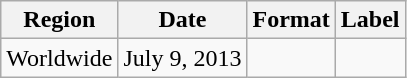<table class="wikitable">
<tr>
<th>Region</th>
<th>Date</th>
<th>Format</th>
<th>Label</th>
</tr>
<tr>
<td rowspan="1">Worldwide</td>
<td>July 9, 2013</td>
<td rowspan="1"></td>
<td rowspan="1"></td>
</tr>
</table>
